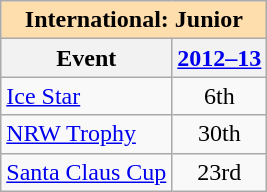<table class="wikitable" style="text-align:center">
<tr>
<th style="background-color: #ffdead; " colspan=2 align=center>International: Junior</th>
</tr>
<tr>
<th>Event</th>
<th><a href='#'>2012–13</a></th>
</tr>
<tr>
<td align=left><a href='#'>Ice Star</a></td>
<td>6th</td>
</tr>
<tr>
<td align=left><a href='#'>NRW Trophy</a></td>
<td>30th</td>
</tr>
<tr>
<td align=left><a href='#'>Santa Claus Cup</a></td>
<td>23rd</td>
</tr>
</table>
